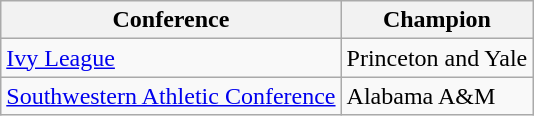<table class="wikitable">
<tr>
<th>Conference</th>
<th>Champion</th>
</tr>
<tr>
<td><a href='#'>Ivy League</a></td>
<td>Princeton and Yale</td>
</tr>
<tr>
<td><a href='#'>Southwestern Athletic Conference</a></td>
<td>Alabama A&M</td>
</tr>
</table>
